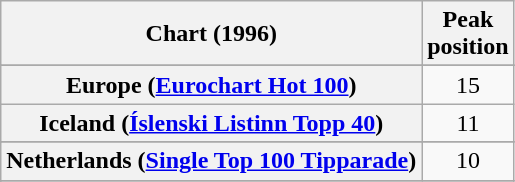<table class="wikitable sortable plainrowheaders" style="text-align:center">
<tr>
<th>Chart (1996)</th>
<th>Peak<br>position</th>
</tr>
<tr>
</tr>
<tr>
<th scope="row">Europe (<a href='#'>Eurochart Hot 100</a>)</th>
<td>15</td>
</tr>
<tr>
<th scope="row">Iceland (<a href='#'>Íslenski Listinn Topp 40</a>)</th>
<td>11</td>
</tr>
<tr>
</tr>
<tr>
<th scope="row">Netherlands (<a href='#'>Single Top 100 Tipparade</a>)</th>
<td>10</td>
</tr>
<tr>
</tr>
<tr>
</tr>
<tr>
</tr>
</table>
